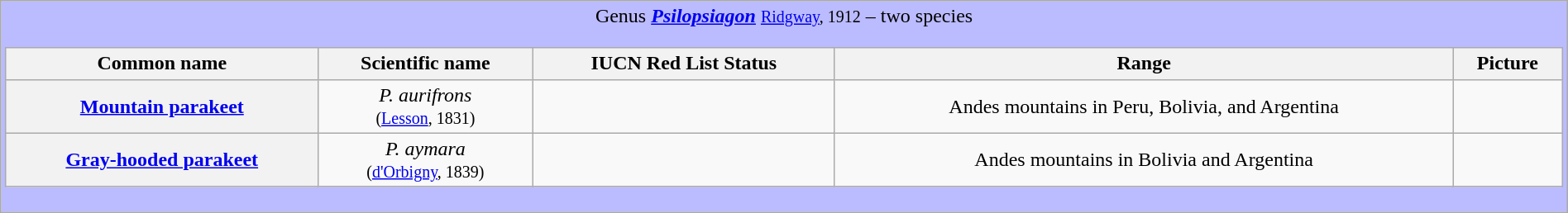<table class="wikitable" style="width:100%;text-align:center">
<tr>
<td colspan="100%" align="center" bgcolor="#BBBBFF">Genus <strong><em><a href='#'>Psilopsiagon</a></em></strong> <small><a href='#'>Ridgway</a>, 1912</small> – two species<br><table class="wikitable sortable" style="width:100%;text-align:center">
<tr>
<th scope="col">Common name</th>
<th scope="col">Scientific name</th>
<th scope="col">IUCN Red List Status</th>
<th scope="col" class="unsortable">Range</th>
<th scope="col" class="unsortable">Picture</th>
</tr>
<tr>
<th scope="row"><a href='#'>Mountain parakeet</a></th>
<td><em>P. aurifrons</em> <br><small>(<a href='#'>Lesson</a>, 1831)</small></td>
<td></td>
<td>Andes mountains in Peru, Bolivia, and Argentina</td>
<td></td>
</tr>
<tr>
<th scope="row"><a href='#'>Gray-hooded parakeet</a></th>
<td><em>P. aymara</em> <br><small>(<a href='#'>d'Orbigny</a>, 1839)</small></td>
<td></td>
<td>Andes mountains in Bolivia and Argentina</td>
<td></td>
</tr>
</table>
</td>
</tr>
</table>
